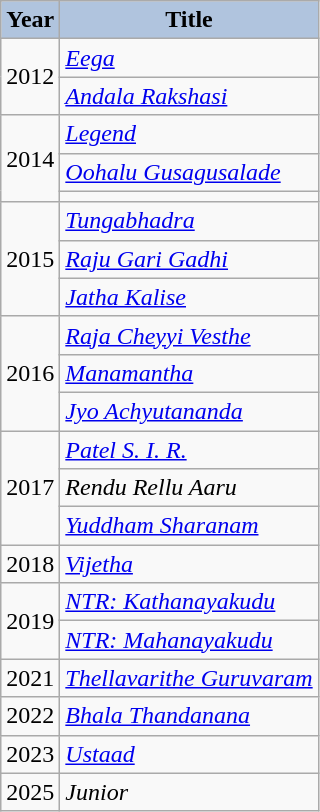<table class="wikitable">
<tr style="text-align:center;">
<th style="text-align:center; background:#b0c4de;">Year</th>
<th style="text-align:center; background:#b0c4de;">Title</th>
</tr>
<tr>
<td rowspan="2">2012</td>
<td><em><a href='#'>Eega</a></em></td>
</tr>
<tr>
<td><em><a href='#'>Andala Rakshasi</a></em></td>
</tr>
<tr>
<td rowspan="3">2014</td>
<td><em><a href='#'>Legend</a></em></td>
</tr>
<tr>
<td><em><a href='#'>Oohalu Gusagusalade</a></em></td>
</tr>
<tr>
<td></td>
</tr>
<tr>
<td rowspan="3">2015</td>
<td><em><a href='#'>Tungabhadra</a></em></td>
</tr>
<tr>
<td><em><a href='#'>Raju Gari Gadhi</a></em></td>
</tr>
<tr>
<td><a href='#'><em>Jatha Kalise</em></a></td>
</tr>
<tr>
<td rowspan="3">2016</td>
<td><em><a href='#'>Raja Cheyyi Vesthe</a></em></td>
</tr>
<tr>
<td><em><a href='#'>Manamantha</a></em></td>
</tr>
<tr>
<td><em><a href='#'>Jyo Achyutananda</a></em></td>
</tr>
<tr>
<td rowspan="3">2017</td>
<td><em><a href='#'>Patel S. I. R.</a></em></td>
</tr>
<tr>
<td><em>Rendu Rellu Aaru</em></td>
</tr>
<tr>
<td><em><a href='#'>Yuddham Sharanam</a></em></td>
</tr>
<tr>
<td>2018</td>
<td><em><a href='#'>Vijetha</a></em></td>
</tr>
<tr>
<td rowspan="2">2019</td>
<td><a href='#'><em>NTR: Kathanayakudu</em></a></td>
</tr>
<tr>
<td><a href='#'><em>NTR: Mahanayakudu</em></a></td>
</tr>
<tr>
<td>2021</td>
<td><a href='#'><em>Thellavarithe Guruvaram</em></a></td>
</tr>
<tr>
<td>2022</td>
<td><a href='#'><em>Bhala Thandanana</em></a></td>
</tr>
<tr>
<td>2023</td>
<td><a href='#'><em>Ustaad</em></a></td>
</tr>
<tr>
<td>2025</td>
<td><em>Junior</em></td>
</tr>
</table>
